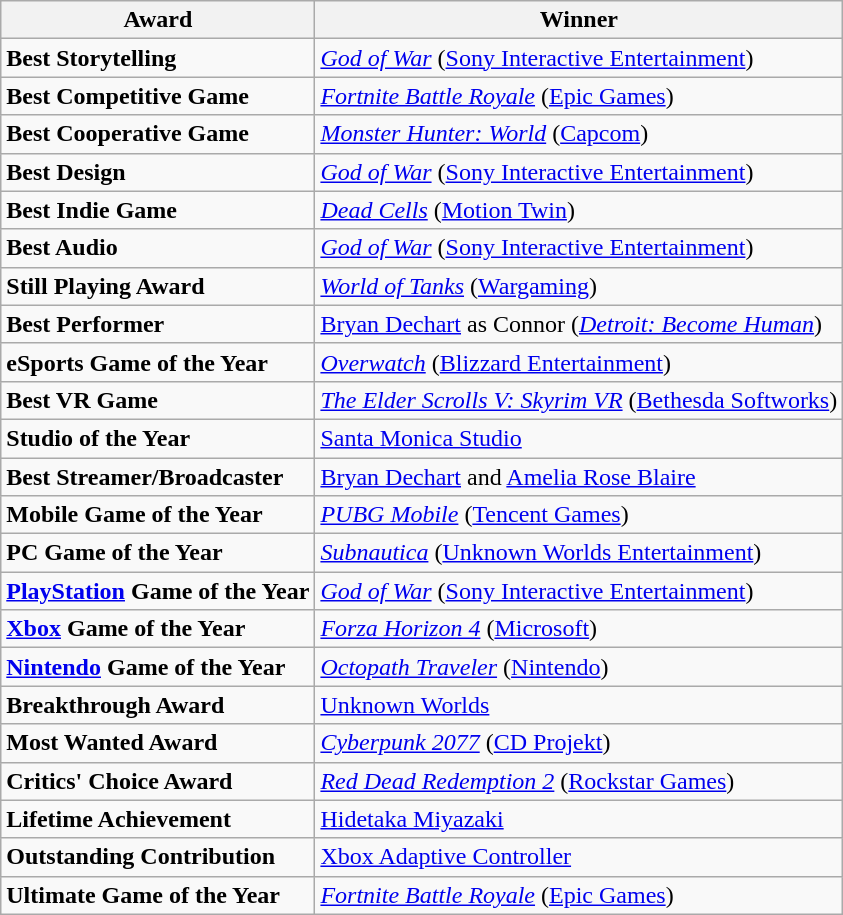<table class="wikitable">
<tr>
<th><strong>Award</strong></th>
<th><strong>Winner</strong></th>
</tr>
<tr>
<td><strong>Best Storytelling</strong></td>
<td><em><a href='#'>God of War</a></em> (<a href='#'>Sony Interactive Entertainment</a>)</td>
</tr>
<tr>
<td><strong>Best Competitive Game</strong></td>
<td><em><a href='#'>Fortnite Battle Royale</a></em> (<a href='#'>Epic Games</a>)</td>
</tr>
<tr>
<td><strong>Best Cooperative Game</strong></td>
<td><em><a href='#'>Monster Hunter: World</a></em> (<a href='#'>Capcom</a>)</td>
</tr>
<tr>
<td><strong>Best Design</strong></td>
<td><em><a href='#'>God of War</a></em> (<a href='#'>Sony Interactive Entertainment</a>)</td>
</tr>
<tr>
<td><strong>Best Indie Game</strong></td>
<td><em><a href='#'>Dead Cells</a></em> (<a href='#'>Motion Twin</a>)</td>
</tr>
<tr>
<td><strong>Best Audio</strong></td>
<td><em><a href='#'>God of War</a></em> (<a href='#'>Sony Interactive Entertainment</a>)</td>
</tr>
<tr>
<td><strong>Still Playing Award</strong></td>
<td><em><a href='#'>World of Tanks</a></em> (<a href='#'>Wargaming</a>)</td>
</tr>
<tr>
<td><strong>Best Performer</strong></td>
<td><a href='#'>Bryan Dechart</a> as Connor (<em><a href='#'>Detroit: Become Human</a></em>)</td>
</tr>
<tr>
<td><strong>eSports Game of the Year</strong></td>
<td><em><a href='#'>Overwatch</a></em> (<a href='#'>Blizzard Entertainment</a>)</td>
</tr>
<tr>
<td><strong>Best VR Game</strong></td>
<td><em><a href='#'>The Elder Scrolls V: Skyrim VR</a></em> (<a href='#'>Bethesda Softworks</a>)</td>
</tr>
<tr>
<td><strong>Studio of the Year</strong></td>
<td><a href='#'>Santa Monica Studio</a></td>
</tr>
<tr>
<td><strong>Best Streamer/Broadcaster</strong></td>
<td><a href='#'>Bryan Dechart</a> and <a href='#'>Amelia Rose Blaire</a></td>
</tr>
<tr>
<td><strong>Mobile Game of the Year</strong></td>
<td><em><a href='#'>PUBG Mobile</a></em> (<a href='#'>Tencent Games</a>)</td>
</tr>
<tr>
<td><strong>PC Game of the Year</strong></td>
<td><em><a href='#'>Subnautica</a></em> (<a href='#'>Unknown Worlds Entertainment</a>)</td>
</tr>
<tr>
<td><strong><a href='#'>PlayStation</a> Game of the Year</strong></td>
<td><em><a href='#'>God of War</a></em> (<a href='#'>Sony Interactive Entertainment</a>)</td>
</tr>
<tr>
<td><strong><a href='#'>Xbox</a> Game of the Year</strong></td>
<td><em><a href='#'>Forza Horizon 4</a></em> (<a href='#'>Microsoft</a>)</td>
</tr>
<tr>
<td><strong><a href='#'>Nintendo</a> Game of the Year</strong></td>
<td><em><a href='#'>Octopath Traveler</a></em> (<a href='#'>Nintendo</a>)</td>
</tr>
<tr>
<td><strong>Breakthrough Award</strong></td>
<td><a href='#'>Unknown Worlds</a></td>
</tr>
<tr>
<td><strong>Most Wanted Award</strong></td>
<td><em><a href='#'>Cyberpunk 2077</a></em> (<a href='#'>CD Projekt</a>)</td>
</tr>
<tr>
<td><strong>Critics' Choice Award</strong></td>
<td><em><a href='#'>Red Dead Redemption 2</a></em> (<a href='#'>Rockstar Games</a>)</td>
</tr>
<tr>
<td><strong>Lifetime Achievement</strong></td>
<td><a href='#'>Hidetaka Miyazaki</a></td>
</tr>
<tr>
<td><strong>Outstanding Contribution</strong></td>
<td><a href='#'>Xbox Adaptive Controller</a></td>
</tr>
<tr>
<td><strong>Ultimate Game of the Year</strong></td>
<td><em><a href='#'>Fortnite Battle Royale</a></em> (<a href='#'>Epic Games</a>)</td>
</tr>
</table>
